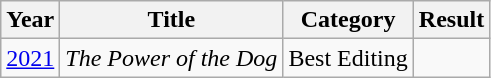<table class="wikitable">
<tr>
<th>Year</th>
<th>Title</th>
<th>Category</th>
<th>Result</th>
</tr>
<tr>
<td><a href='#'>2021</a></td>
<td><em>The Power of the Dog</em></td>
<td>Best Editing</td>
<td></td>
</tr>
</table>
